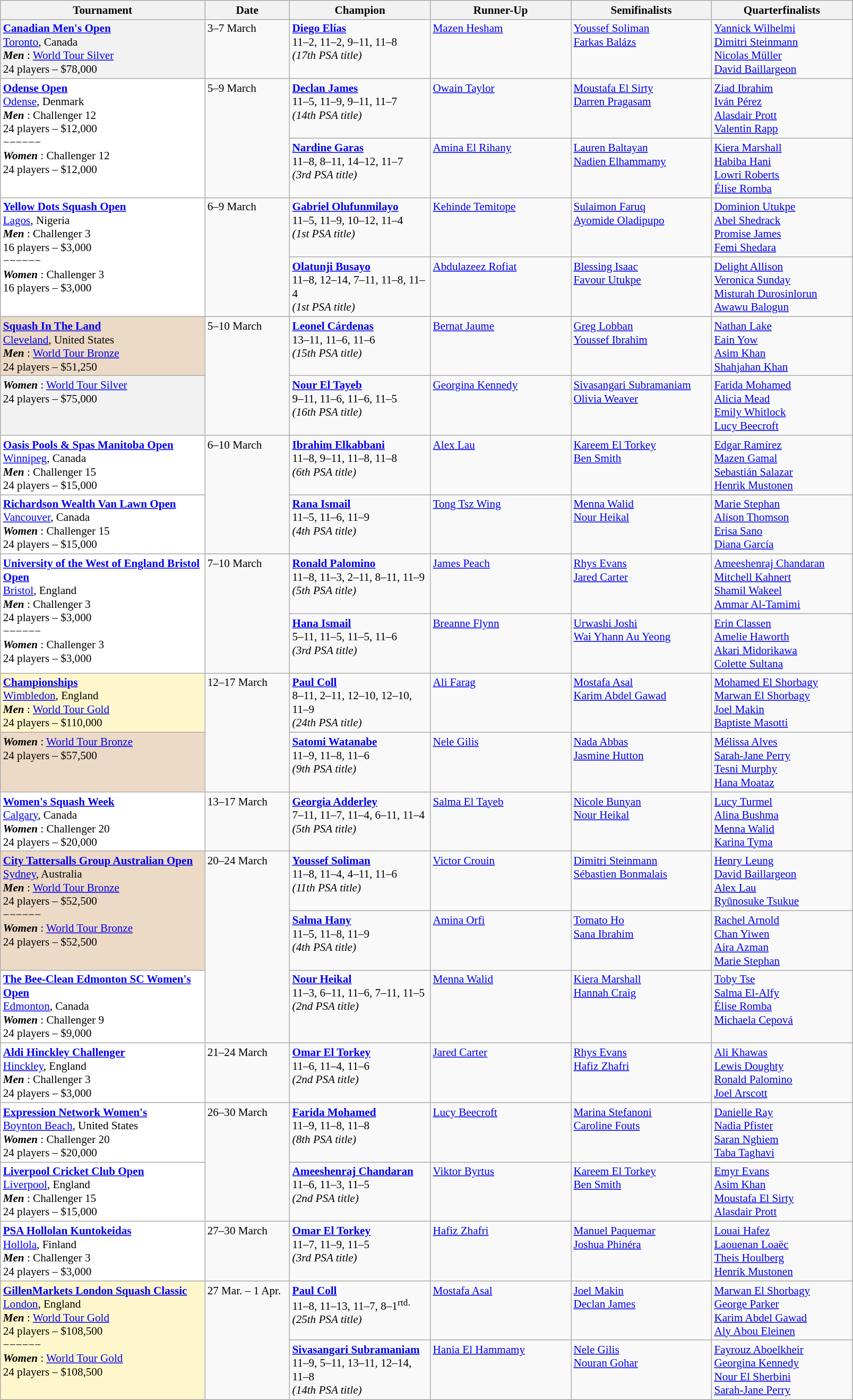<table class="wikitable" style="font-size:88%">
<tr>
<th width=250>Tournament</th>
<th width=100>Date</th>
<th width=170>Champion</th>
<th width=170>Runner-Up</th>
<th width=170>Semifinalists</th>
<th width=170>Quarterfinalists</th>
</tr>
<tr style="vertical-align:top">
<td style="background:#f2f2f2;"><strong><a href='#'>Canadian Men's Open</a></strong><br> <a href='#'>Toronto</a>, Canada<br><strong> <em>Men</em> </strong>: <a href='#'>World Tour Silver</a><br>24 players – $78,000</td>
<td>3–7 March</td>
<td> <strong><a href='#'>Diego Elías</a></strong><br>11–2, 11–2, 9–11, 11–8<br><em>(17th PSA title)</em></td>
<td> <a href='#'>Mazen Hesham</a></td>
<td> <a href='#'>Youssef Soliman</a><br> <a href='#'>Farkas Balázs</a></td>
<td> <a href='#'>Yannick Wilhelmi</a><br> <a href='#'>Dimitri Steinmann</a><br> <a href='#'>Nicolas Müller</a><br> <a href='#'>David Baillargeon</a></td>
</tr>
<tr style="vertical-align:top">
<td rowspan=2 style="background:#fff;"><strong><a href='#'>Odense Open</a></strong><br> <a href='#'>Odense</a>, Denmark<br><strong> <em>Men</em> </strong>: Challenger 12<br>24 players – $12,000<br>−−−−−−<br><strong> <em>Women</em> </strong>: Challenger 12<br>24 players – $12,000</td>
<td rowspan=2>5–9 March</td>
<td> <strong><a href='#'>Declan James</a></strong><br>11–5, 11–9, 9–11, 11–7<br><em>(14th PSA title)</em></td>
<td> <a href='#'>Owain Taylor</a></td>
<td> <a href='#'>Moustafa El Sirty</a><br> <a href='#'>Darren Pragasam</a></td>
<td> <a href='#'>Ziad Ibrahim</a><br> <a href='#'>Iván Pérez</a><br> <a href='#'>Alasdair Prott</a><br> <a href='#'>Valentin Rapp</a></td>
</tr>
<tr style="vertical-align:top">
<td> <strong><a href='#'>Nardine Garas</a></strong><br>11–8, 8–11, 14–12, 11–7<br><em>(3rd PSA title)</em></td>
<td> <a href='#'>Amina El Rihany</a></td>
<td> <a href='#'>Lauren Baltayan</a><br> <a href='#'>Nadien Elhammamy</a></td>
<td> <a href='#'>Kiera Marshall</a><br> <a href='#'>Habiba Hani</a><br> <a href='#'>Lowri Roberts</a><br> <a href='#'>Élise Romba</a></td>
</tr>
<tr style="vertical-align:top">
<td rowspan=2 style="background:#fff;"><strong><a href='#'>Yellow Dots Squash Open</a></strong><br> <a href='#'>Lagos</a>, Nigeria<br><strong> <em>Men</em> </strong>: Challenger 3<br>16 players – $3,000<br>−−−−−−<br><strong> <em>Women</em> </strong>: Challenger 3<br>16 players – $3,000</td>
<td rowspan=2>6–9 March</td>
<td> <strong><a href='#'>Gabriel Olufunmilayo</a></strong><br>11–5, 11–9, 10–12, 11–4<br><em>(1st PSA title)</em></td>
<td> <a href='#'>Kehinde Temitope</a></td>
<td> <a href='#'>Sulaimon Faruq</a><br> <a href='#'>Ayomide Oladipupo</a></td>
<td> <a href='#'>Dominion Utukpe</a><br> <a href='#'>Abel Shedrack</a><br> <a href='#'>Promise James</a><br> <a href='#'>Femi Shedara</a></td>
</tr>
<tr style="vertical-align:top">
<td> <strong><a href='#'>Olatunji Busayo</a></strong><br>11–8, 12–14, 7–11, 11–8, 11–4<br><em>(1st PSA title)</em></td>
<td> <a href='#'>Abdulazeez Rofiat</a></td>
<td> <a href='#'>Blessing Isaac</a><br> <a href='#'>Favour Utukpe</a></td>
<td> <a href='#'>Delight Allison</a><br> <a href='#'>Veronica Sunday</a><br> <a href='#'>Misturah Durosinlorun</a><br> <a href='#'>Awawu Balogun</a></td>
</tr>
<tr style="vertical-align:top">
<td style="background:#ecd9c6;"><strong><a href='#'>Squash In The Land</a></strong><br> <a href='#'>Cleveland</a>, United States<br><strong> <em>Men</em> </strong>: <a href='#'>World Tour Bronze</a><br>24 players – $51,250</td>
<td rowspan=2>5–10 March</td>
<td> <strong><a href='#'>Leonel Cárdenas</a></strong><br>13–11, 11–6, 11–6<br><em>(15th PSA title)</em></td>
<td> <a href='#'>Bernat Jaume</a></td>
<td> <a href='#'>Greg Lobban</a><br> <a href='#'>Youssef Ibrahim</a></td>
<td> <a href='#'>Nathan Lake</a><br> <a href='#'>Eain Yow</a><br> <a href='#'>Asim Khan</a><br> <a href='#'>Shahjahan Khan</a></td>
</tr>
<tr style="vertical-align:top">
<td style="background:#f2f2f2;"><strong> <em>Women</em> </strong>: <a href='#'>World Tour Silver</a><br>24 players – $75,000</td>
<td> <strong><a href='#'>Nour El Tayeb</a></strong><br>9–11, 11–6, 11–6, 11–5<br><em>(16th PSA title)</em></td>
<td> <a href='#'>Georgina Kennedy</a></td>
<td> <a href='#'>Sivasangari Subramaniam</a><br> <a href='#'>Olivia Weaver</a></td>
<td> <a href='#'>Farida Mohamed</a><br> <a href='#'>Alicia Mead</a><br> <a href='#'>Emily Whitlock</a><br> <a href='#'>Lucy Beecroft</a></td>
</tr>
<tr style="vertical-align:top">
<td style="background:#fff;"><strong><a href='#'>Oasis Pools & Spas Manitoba Open</a></strong><br> <a href='#'>Winnipeg</a>, Canada<br><strong> <em>Men</em> </strong>: Challenger 15<br>24 players – $15,000</td>
<td rowspan=2>6–10 March</td>
<td> <strong><a href='#'>Ibrahim Elkabbani</a></strong><br>11–8, 9–11, 11–8, 11–8<br><em>(6th PSA title)</em></td>
<td> <a href='#'>Alex Lau</a></td>
<td> <a href='#'>Kareem El Torkey</a><br> <a href='#'>Ben Smith</a></td>
<td> <a href='#'>Edgar Ramírez</a><br> <a href='#'>Mazen Gamal</a><br> <a href='#'>Sebastián Salazar</a><br> <a href='#'>Henrik Mustonen</a></td>
</tr>
<tr style="vertical-align:top">
<td style="background:#fff;"><strong><a href='#'>Richardson Wealth Van Lawn Open</a></strong><br> <a href='#'>Vancouver</a>, Canada<br><strong> <em>Women</em> </strong>: Challenger 15<br>24 players – $15,000</td>
<td> <strong><a href='#'>Rana Ismail</a></strong><br>11–5, 11–6, 11–9<br><em>(4th PSA title)</em></td>
<td> <a href='#'>Tong Tsz Wing</a></td>
<td> <a href='#'>Menna Walid</a><br> <a href='#'>Nour Heikal</a></td>
<td> <a href='#'>Marie Stephan</a><br> <a href='#'>Alison Thomson</a><br> <a href='#'>Erisa Sano</a><br> <a href='#'>Diana García</a></td>
</tr>
<tr style="vertical-align:top">
<td rowspan=2 style="background:#fff;"><strong><a href='#'>University of the West of England Bristol Open</a></strong><br> <a href='#'>Bristol</a>, England<br><strong> <em>Men</em> </strong>: Challenger 3<br>24 players – $3,000<br>−−−−−−<br><strong> <em>Women</em> </strong>: Challenger 3<br>24 players – $3,000</td>
<td rowspan=2>7–10 March</td>
<td> <strong><a href='#'>Ronald Palomino</a></strong><br>11–8, 11–3, 2–11, 8–11, 11–9<br><em>(5th PSA title)</em></td>
<td> <a href='#'>James Peach</a></td>
<td> <a href='#'>Rhys Evans</a><br> <a href='#'>Jared Carter</a></td>
<td> <a href='#'>Ameeshenraj Chandaran</a><br> <a href='#'>Mitchell Kahnert</a><br> <a href='#'>Shamil Wakeel</a><br> <a href='#'>Ammar Al-Tamimi</a></td>
</tr>
<tr style="vertical-align:top">
<td> <strong><a href='#'>Hana Ismail</a></strong><br>5–11, 11–5, 11–5, 11–6<br><em>(3rd PSA title)</em></td>
<td> <a href='#'>Breanne Flynn</a></td>
<td> <a href='#'>Urwashi Joshi</a><br> <a href='#'>Wai Yhann Au Yeong</a></td>
<td> <a href='#'>Erin Classen</a><br> <a href='#'>Amelie Haworth</a><br> <a href='#'>Akari Midorikawa</a><br> <a href='#'>Colette Sultana</a></td>
</tr>
<tr style="vertical-align:top">
<td style="background:#fff7cc;"><strong><a href='#'> Championships</a></strong><br> <a href='#'>Wimbledon</a>, England<br><strong> <em>Men</em> </strong>: <a href='#'>World Tour Gold</a><br>24 players – $110,000</td>
<td rowspan=2>12–17 March</td>
<td> <strong><a href='#'>Paul Coll</a></strong><br>8–11, 2–11, 12–10, 12–10, 11–9<br><em>(24th PSA title)</em></td>
<td> <a href='#'>Ali Farag</a></td>
<td> <a href='#'>Mostafa Asal</a><br> <a href='#'>Karim Abdel Gawad</a></td>
<td> <a href='#'>Mohamed El Shorbagy</a><br> <a href='#'>Marwan El Shorbagy</a><br> <a href='#'>Joel Makin</a><br> <a href='#'>Baptiste Masotti</a></td>
</tr>
<tr style="vertical-align:top">
<td style="background:#ecd9c6;"><strong> <em>Women</em> </strong>: <a href='#'>World Tour Bronze</a><br>24 players – $57,500</td>
<td> <strong><a href='#'>Satomi Watanabe</a></strong><br>11–9, 11–8, 11–6<br><em>(9th PSA title)</em></td>
<td> <a href='#'>Nele Gilis</a></td>
<td> <a href='#'>Nada Abbas</a><br> <a href='#'>Jasmine Hutton</a></td>
<td> <a href='#'>Mélissa Alves</a><br> <a href='#'>Sarah-Jane Perry</a><br> <a href='#'>Tesni Murphy</a><br> <a href='#'>Hana Moataz</a></td>
</tr>
<tr style="vertical-align:top">
<td style="background:#fff;"><strong><a href='#'> Women's Squash Week</a></strong><br> <a href='#'>Calgary</a>, Canada<br><strong> <em>Women</em> </strong>: Challenger 20<br>24 players – $20,000</td>
<td>13–17 March</td>
<td> <strong><a href='#'>Georgia Adderley</a></strong><br>7–11, 11–7, 11–4, 6–11, 11–4<br><em>(5th PSA title)</em></td>
<td> <a href='#'>Salma El Tayeb</a></td>
<td> <a href='#'>Nicole Bunyan</a><br> <a href='#'>Nour Heikal</a></td>
<td> <a href='#'>Lucy Turmel</a><br> <a href='#'>Alina Bushma</a><br> <a href='#'>Menna Walid</a><br> <a href='#'>Karina Tyma</a></td>
</tr>
<tr style="vertical-align:top">
<td rowspan=2 style="background:#ecd9c6;"><strong><a href='#'>City Tattersalls Group Australian Open</a></strong><br> <a href='#'>Sydney</a>, Australia<br><strong> <em>Men</em> </strong>: <a href='#'>World Tour Bronze</a><br>24 players – $52,500<br>−−−−−−<br><strong> <em>Women</em> </strong>: <a href='#'>World Tour Bronze</a><br>24 players – $52,500</td>
<td rowspan=3>20–24 March</td>
<td> <strong><a href='#'>Youssef Soliman</a></strong><br>11–8, 11–4, 4–11, 11–6<br><em>(11th PSA title)</em></td>
<td> <a href='#'>Victor Crouin</a></td>
<td> <a href='#'>Dimitri Steinmann</a><br> <a href='#'>Sébastien Bonmalais</a></td>
<td> <a href='#'>Henry Leung</a><br> <a href='#'>David Baillargeon</a><br> <a href='#'>Alex Lau</a><br> <a href='#'>Ryūnosuke Tsukue</a></td>
</tr>
<tr style="vertical-align:top">
<td> <strong><a href='#'>Salma Hany</a></strong><br>11–5, 11–8, 11–9<br><em>(4th PSA title)</em></td>
<td> <a href='#'>Amina Orfi</a></td>
<td> <a href='#'>Tomato Ho</a><br> <a href='#'>Sana Ibrahim</a></td>
<td> <a href='#'>Rachel Arnold</a><br> <a href='#'>Chan Yiwen</a><br> <a href='#'>Aira Azman</a><br> <a href='#'>Marie Stephan</a></td>
</tr>
<tr style="vertical-align:top">
<td style="background:#fff;"><strong><a href='#'>The Bee-Clean Edmonton SC Women's Open</a></strong><br> <a href='#'>Edmonton</a>, Canada<br><strong> <em>Women</em> </strong>: Challenger 9<br>24 players – $9,000</td>
<td> <strong><a href='#'>Nour Heikal</a></strong><br>11–3, 6–11, 11–6, 7–11, 11–5<br><em>(2nd PSA title)</em></td>
<td> <a href='#'>Menna Walid</a></td>
<td> <a href='#'>Kiera Marshall</a><br> <a href='#'>Hannah Craig</a></td>
<td> <a href='#'>Toby Tse</a><br> <a href='#'>Salma El-Alfy</a><br> <a href='#'>Élise Romba</a><br> <a href='#'>Michaela Cepová</a></td>
</tr>
<tr style="vertical-align:top">
<td style="background:#fff;"><strong><a href='#'>Aldi Hinckley Challenger</a></strong><br> <a href='#'>Hinckley</a>, England<br><strong> <em>Men</em> </strong>: Challenger 3<br>24 players – $3,000</td>
<td>21–24 March</td>
<td> <strong><a href='#'>Omar El Torkey</a></strong><br>11–6, 11–4, 11–6<br><em>(2nd PSA title)</em></td>
<td> <a href='#'>Jared Carter</a></td>
<td> <a href='#'>Rhys Evans</a><br> <a href='#'>Hafiz Zhafri</a></td>
<td> <a href='#'>Ali Khawas</a><br> <a href='#'>Lewis Doughty</a><br> <a href='#'>Ronald Palomino</a><br> <a href='#'>Joel Arscott</a></td>
</tr>
<tr style="vertical-align:top">
<td style="background:#fff;"><strong><a href='#'>Expression Network  Women's</a></strong><br> <a href='#'>Boynton Beach</a>, United States<br><strong> <em>Women</em> </strong>: Challenger 20<br>24 players – $20,000</td>
<td rowspan=2>26–30 March</td>
<td> <strong><a href='#'>Farida Mohamed</a></strong><br>11–9, 11–8, 11–8<br><em>(8th PSA title)</em></td>
<td> <a href='#'>Lucy Beecroft</a></td>
<td> <a href='#'>Marina Stefanoni</a><br> <a href='#'>Caroline Fouts</a></td>
<td> <a href='#'>Danielle Ray</a><br> <a href='#'>Nadia Pfister</a><br> <a href='#'>Saran Nghiem</a><br> <a href='#'>Taba Taghavi</a></td>
</tr>
<tr style="vertical-align:top">
<td style="background:#fff;"><strong><a href='#'>Liverpool Cricket Club Open</a></strong><br> <a href='#'>Liverpool</a>, England<br><strong> <em>Men</em> </strong>: Challenger 15<br>24 players – $15,000</td>
<td> <strong><a href='#'>Ameeshenraj Chandaran</a></strong><br>11–6, 11–3, 11–5<br><em>(2nd PSA title)</em></td>
<td> <a href='#'>Viktor Byrtus</a></td>
<td> <a href='#'>Kareem El Torkey</a><br> <a href='#'>Ben Smith</a></td>
<td> <a href='#'>Emyr Evans</a><br> <a href='#'>Asim Khan</a><br> <a href='#'>Moustafa El Sirty</a><br> <a href='#'>Alasdair Prott</a></td>
</tr>
<tr style="vertical-align:top">
<td style="background:#fff;"><strong><a href='#'>PSA Hollolan Kuntokeidas</a></strong><br> <a href='#'>Hollola</a>, Finland<br><strong> <em>Men</em> </strong>: Challenger 3<br>24 players – $3,000</td>
<td>27–30 March</td>
<td> <strong><a href='#'>Omar El Torkey</a></strong><br>11–7, 11–9, 11–5<br><em>(3rd PSA title)</em></td>
<td> <a href='#'>Hafiz Zhafri</a></td>
<td> <a href='#'>Manuel Paquemar</a><br> <a href='#'>Joshua Phinéra</a></td>
<td> <a href='#'>Louai Hafez</a><br> <a href='#'>Laouenan Loaëc</a><br> <a href='#'>Theis Houlberg</a><br> <a href='#'>Henrik Mustonen</a></td>
</tr>
<tr style="vertical-align:top">
<td rowspan=2 style="background:#fff7cc;"><strong><a href='#'>GillenMarkets London Squash Classic</a></strong><br> <a href='#'>London</a>, England<br><strong> <em>Men</em> </strong>: <a href='#'>World Tour Gold</a><br>24 players – $108,500<br>−−−−−−<br><strong> <em>Women</em> </strong>: <a href='#'>World Tour Gold</a><br>24 players – $108,500</td>
<td rowspan=2>27 Mar. – 1 Apr.</td>
<td> <strong><a href='#'>Paul Coll</a></strong><br>11–8, 11–13, 11–7, 8–1<sup>rtd.</sup><br><em>(25th PSA title)</em></td>
<td> <a href='#'>Mostafa Asal</a></td>
<td> <a href='#'>Joel Makin</a><br> <a href='#'>Declan James</a></td>
<td> <a href='#'>Marwan El Shorbagy</a><br> <a href='#'>George Parker</a><br> <a href='#'>Karim Abdel Gawad</a><br> <a href='#'>Aly Abou Eleinen</a></td>
</tr>
<tr style="vertical-align:top">
<td> <strong><a href='#'>Sivasangari Subramaniam</a></strong><br>11–9, 5–11, 13–11, 12–14, 11–8<br><em>(14th PSA title)</em></td>
<td> <a href='#'>Hania El Hammamy</a></td>
<td> <a href='#'>Nele Gilis</a><br> <a href='#'>Nouran Gohar</a></td>
<td> <a href='#'>Fayrouz Aboelkheir</a><br> <a href='#'>Georgina Kennedy</a><br> <a href='#'>Nour El Sherbini</a><br> <a href='#'>Sarah-Jane Perry</a></td>
</tr>
</table>
